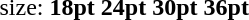<table style="margin-left:40px;">
<tr>
<td>size:</td>
<td><strong>18pt</strong></td>
<td><strong>24pt</strong></td>
<td><strong>30pt</strong></td>
<td><strong>36pt</strong></td>
</tr>
</table>
